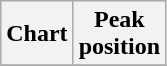<table class="wikitable plainrowheaders">
<tr>
<th>Chart</th>
<th>Peak<br>position</th>
</tr>
<tr>
</tr>
</table>
